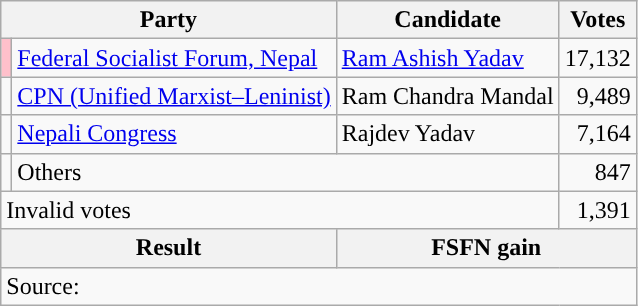<table class="wikitable">
<tr>
<th colspan="2">Party</th>
<th>Candidate</th>
<th>Votes</th>
</tr>
<tr>
<td style="background-color:#ffc0cb"></td>
<td><a href='#'>Federal Socialist Forum, Nepal</a></td>
<td><a href='#'>Ram Ashish Yadav</a></td>
<td style="text-align:right">17,132</td>
</tr>
<tr>
<td style="background-color:"></td>
<td><a href='#'>CPN (Unified Marxist–Leninist)</a></td>
<td>Ram Chandra Mandal</td>
<td style="text-align:right">9,489</td>
</tr>
<tr>
<td style="background-color:"></td>
<td><a href='#'>Nepali Congress</a></td>
<td>Rajdev Yadav</td>
<td style="text-align:right">7,164</td>
</tr>
<tr>
<td></td>
<td colspan="2">Others</td>
<td style="text-align:right">847</td>
</tr>
<tr>
<td colspan="3">Invalid votes</td>
<td style="text-align:right">1,391</td>
</tr>
<tr>
<th colspan="2">Result</th>
<th colspan="2">FSFN gain</th>
</tr>
<tr>
<td colspan="4">Source: </td>
</tr>
</table>
